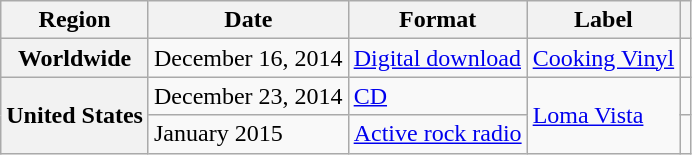<table class="wikitable plainrowheaders">
<tr>
<th scope="col">Region</th>
<th scope="col">Date</th>
<th scope="col">Format</th>
<th scope="col">Label</th>
<th scope="col"></th>
</tr>
<tr>
<th scope="row">Worldwide</th>
<td>December 16, 2014</td>
<td><a href='#'>Digital download</a></td>
<td><a href='#'>Cooking Vinyl</a></td>
<td align="center"></td>
</tr>
<tr>
<th scope="row" rowspan="2">United States</th>
<td>December 23, 2014</td>
<td><a href='#'>CD</a></td>
<td rowspan="2"><a href='#'>Loma Vista</a></td>
<td align="center"></td>
</tr>
<tr>
<td>January 2015</td>
<td><a href='#'>Active rock radio</a></td>
<td align="center"></td>
</tr>
</table>
